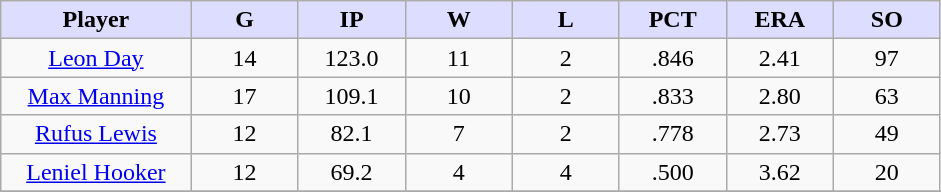<table class="wikitable sortable">
<tr>
<th style="background:#ddf; width:16%;">Player</th>
<th style="background:#ddf; width:9%;">G</th>
<th style="background:#ddf; width:9%;">IP</th>
<th style="background:#ddf; width:9%;">W</th>
<th style="background:#ddf; width:9%;">L</th>
<th style="background:#ddf; width:9%;">PCT</th>
<th style="background:#ddf; width:9%;">ERA</th>
<th style="background:#ddf; width:9%;">SO</th>
</tr>
<tr style="text-align:center;">
<td><a href='#'>Leon Day</a></td>
<td>14</td>
<td>123.0</td>
<td>11</td>
<td>2</td>
<td>.846</td>
<td>2.41</td>
<td>97</td>
</tr>
<tr style="text-align:center;">
<td><a href='#'>Max Manning</a></td>
<td>17</td>
<td>109.1</td>
<td>10</td>
<td>2</td>
<td>.833</td>
<td>2.80</td>
<td>63</td>
</tr>
<tr style="text-align:center;">
<td><a href='#'>Rufus Lewis</a></td>
<td>12</td>
<td>82.1</td>
<td>7</td>
<td>2</td>
<td>.778</td>
<td>2.73</td>
<td>49</td>
</tr>
<tr style="text-align:center;">
<td><a href='#'>Leniel Hooker</a></td>
<td>12</td>
<td>69.2</td>
<td>4</td>
<td>4</td>
<td>.500</td>
<td>3.62</td>
<td>20</td>
</tr>
<tr style="text-align:center;">
</tr>
</table>
